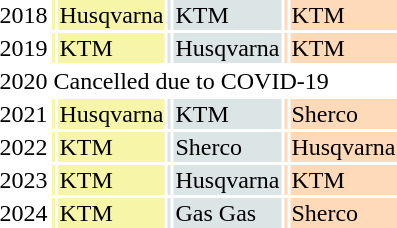<table>
<tr>
<td>2018</td>
<td style="background-color: #F7F6A8;"></td>
<td style="background-color: #F7F6A8;">Husqvarna</td>
<td style="background-color: #DCE5E5;"></td>
<td style="background-color: #DCE5E5;">KTM</td>
<td style="background-color: #FFDAB9;"></td>
<td style="background-color: #FFDAB9;">KTM</td>
</tr>
<tr>
<td>2019</td>
<td style="background-color: #F7F6A8;"></td>
<td style="background-color: #F7F6A8;">KTM</td>
<td style="background-color: #DCE5E5;"></td>
<td style="background-color: #DCE5E5;">Husqvarna</td>
<td style="background-color: #FFDAB9;"></td>
<td style="background-color: #FFDAB9;">KTM</td>
</tr>
<tr>
<td>2020</td>
<td colspan="6">Cancelled due to COVID-19</td>
</tr>
<tr>
<td>2021</td>
<td style="background-color: #F7F6A8;"></td>
<td style="background-color: #F7F6A8;">Husqvarna</td>
<td style="background-color: #DCE5E5;"></td>
<td style="background-color: #DCE5E5;">KTM</td>
<td style="background-color: #FFDAB9;"></td>
<td style="background-color: #FFDAB9;">Sherco</td>
</tr>
<tr>
<td>2022</td>
<td style="background-color: #F7F6A8;"></td>
<td style="background-color: #F7F6A8;">KTM</td>
<td style="background-color: #DCE5E5;"></td>
<td style="background-color: #DCE5E5;">Sherco</td>
<td style="background-color: #FFDAB9;"></td>
<td style="background-color: #FFDAB9;">Husqvarna</td>
</tr>
<tr>
<td>2023</td>
<td style="background-color: #F7F6A8;"></td>
<td style="background-color: #F7F6A8;">KTM</td>
<td style="background-color: #DCE5E5;"></td>
<td style="background-color: #DCE5E5;">Husqvarna</td>
<td style="background-color: #FFDAB9;"></td>
<td style="background-color: #FFDAB9;">KTM</td>
</tr>
<tr>
<td>2024</td>
<td style="background-color: #F7F6A8;"></td>
<td style="background-color: #F7F6A8;">KTM</td>
<td style="background-color: #DCE5E5;"></td>
<td style="background-color: #DCE5E5;">Gas Gas</td>
<td style="background-color: #FFDAB9;"></td>
<td style="background-color: #FFDAB9;">Sherco</td>
</tr>
</table>
